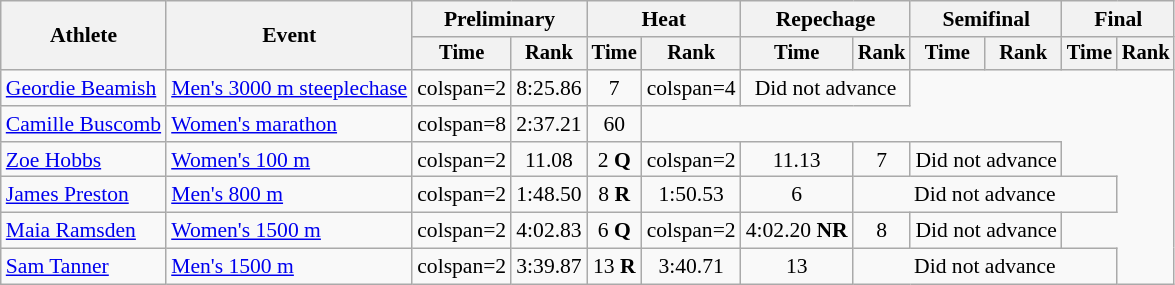<table class=wikitable style=font-size:90%;text-align:center>
<tr>
<th rowspan=2>Athlete</th>
<th rowspan=2>Event</th>
<th colspan=2>Preliminary</th>
<th colspan=2>Heat</th>
<th colspan=2>Repechage</th>
<th colspan=2>Semifinal</th>
<th colspan=2>Final</th>
</tr>
<tr style=font-size:95%>
<th>Time</th>
<th>Rank</th>
<th>Time</th>
<th>Rank</th>
<th>Time</th>
<th>Rank</th>
<th>Time</th>
<th>Rank</th>
<th>Time</th>
<th>Rank</th>
</tr>
<tr>
<td align=left><a href='#'>Geordie Beamish</a></td>
<td align=left><a href='#'>Men's 3000 m steeplechase</a></td>
<td>colspan=2 </td>
<td>8:25.86</td>
<td>7</td>
<td>colspan=4 </td>
<td colspan=2>Did not advance</td>
</tr>
<tr>
<td align=left><a href='#'>Camille Buscomb</a></td>
<td align=left><a href='#'>Women's marathon</a></td>
<td>colspan=8 </td>
<td>2:37.21</td>
<td>60</td>
</tr>
<tr>
<td align=left><a href='#'>Zoe Hobbs</a></td>
<td align=left><a href='#'>Women's 100 m</a></td>
<td>colspan=2 </td>
<td>11.08</td>
<td>2 <strong>Q</strong></td>
<td>colspan=2 </td>
<td>11.13</td>
<td>7</td>
<td colspan=2>Did not advance</td>
</tr>
<tr>
<td align=left><a href='#'>James Preston</a></td>
<td align=left><a href='#'>Men's 800 m</a></td>
<td>colspan=2 </td>
<td>1:48.50</td>
<td>8 <strong>R</strong></td>
<td>1:50.53</td>
<td>6</td>
<td colspan=4>Did not advance</td>
</tr>
<tr>
<td align=left><a href='#'>Maia Ramsden</a></td>
<td align=left><a href='#'>Women's 1500 m</a></td>
<td>colspan=2 </td>
<td>4:02.83</td>
<td>6 <strong>Q</strong></td>
<td>colspan=2 </td>
<td>4:02.20 <strong>NR</strong></td>
<td>8</td>
<td colspan=2>Did not advance</td>
</tr>
<tr>
<td align=left><a href='#'>Sam Tanner</a></td>
<td align=left><a href='#'>Men's 1500 m</a></td>
<td>colspan=2 </td>
<td>3:39.87</td>
<td>13 <strong>R</strong></td>
<td>3:40.71</td>
<td>13</td>
<td colspan=4>Did not advance</td>
</tr>
</table>
